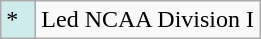<table class="wikitable">
<tr>
<td style="background:#CFECEC; width:1em">*</td>
<td>Led NCAA Division I</td>
</tr>
</table>
